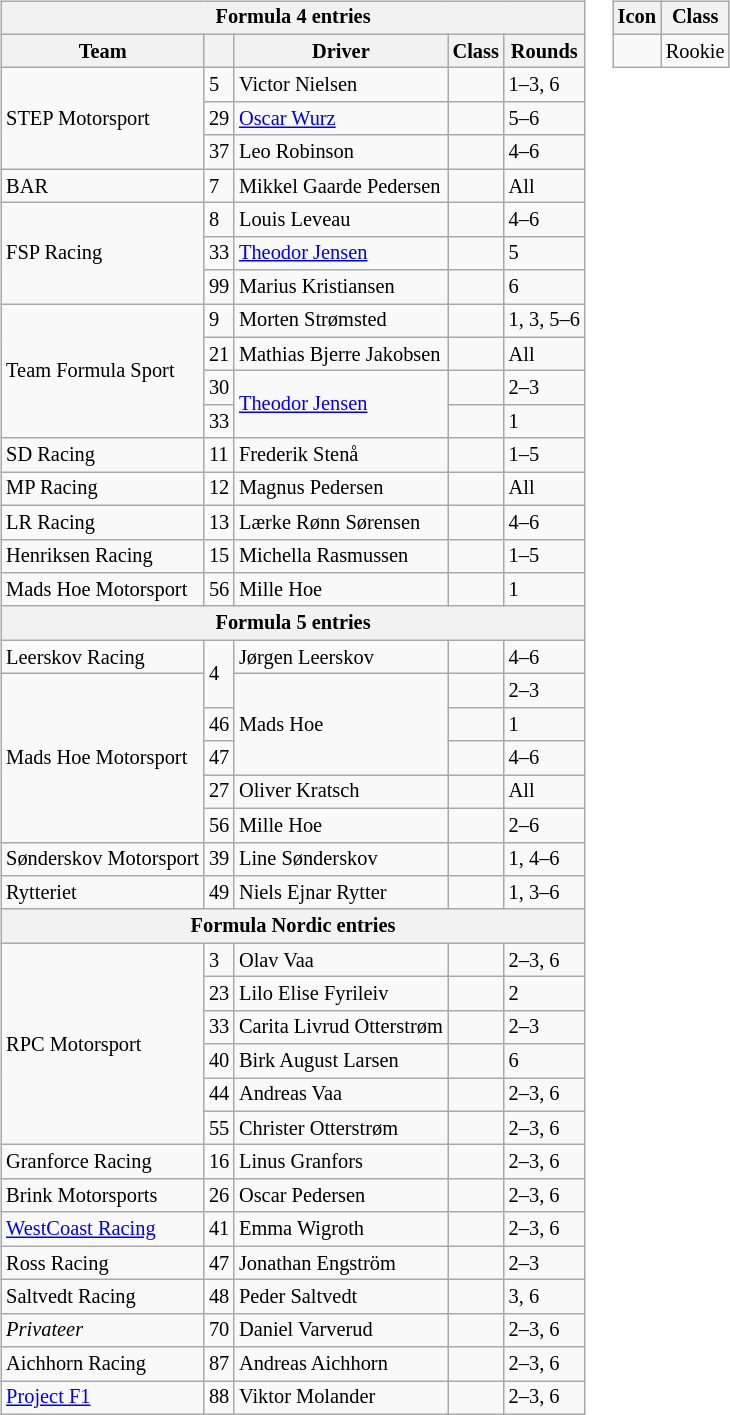<table>
<tr>
<td><br><table class="wikitable" style="font-size: 85%">
<tr>
<th colspan=5>Formula 4 entries</th>
</tr>
<tr>
<th>Team</th>
<th></th>
<th>Driver</th>
<th>Class</th>
<th>Rounds</th>
</tr>
<tr>
<td rowspan=3> STEP Motorsport</td>
<td>5</td>
<td> Victor Nielsen</td>
<td></td>
<td>1–3, 6</td>
</tr>
<tr>
<td>29</td>
<td> <a href='#'>Oscar Wurz</a></td>
<td style="text-align:center"></td>
<td>5–6</td>
</tr>
<tr>
<td>37</td>
<td> Leo Robinson</td>
<td style="text-align:center"></td>
<td>4–6</td>
</tr>
<tr>
<td> BAR</td>
<td>7</td>
<td> Mikkel Gaarde Pedersen</td>
<td style="text-align:center"></td>
<td>All</td>
</tr>
<tr>
<td rowspan=3> FSP Racing</td>
<td>8</td>
<td> Louis Leveau</td>
<td style="text-align:center"></td>
<td>4–6</td>
</tr>
<tr>
<td>33</td>
<td> <a href='#'>Theodor Jensen</a></td>
<td></td>
<td>5</td>
</tr>
<tr>
<td>99</td>
<td> Marius Kristiansen</td>
<td style="text-align:center"></td>
<td>6</td>
</tr>
<tr>
<td rowspan=4> Team Formula Sport</td>
<td>9</td>
<td> Morten Strømsted</td>
<td></td>
<td>1, 3, 5–6</td>
</tr>
<tr>
<td>21</td>
<td nowrap> Mathias Bjerre Jakobsen</td>
<td style="text-align:center"></td>
<td>All</td>
</tr>
<tr>
<td>30</td>
<td rowspan=2> <a href='#'>Theodor Jensen</a></td>
<td></td>
<td>2–3</td>
</tr>
<tr>
<td>33</td>
<td></td>
<td>1</td>
</tr>
<tr>
<td> SD Racing</td>
<td>11</td>
<td> Frederik Stenå</td>
<td></td>
<td>1–5</td>
</tr>
<tr>
<td> MP Racing</td>
<td>12</td>
<td> Magnus Pedersen</td>
<td></td>
<td>All</td>
</tr>
<tr>
<td> LR Racing</td>
<td>13</td>
<td> Lærke Rønn Sørensen</td>
<td style="text-align:center"></td>
<td>4–6</td>
</tr>
<tr>
<td> Henriksen Racing</td>
<td>15</td>
<td nowrap> Michella Rasmussen</td>
<td></td>
<td>1–5</td>
</tr>
<tr>
<td nowrap> Mads Hoe Motorsport</td>
<td>56</td>
<td> Mille Hoe</td>
<td></td>
<td>1</td>
</tr>
<tr>
<th colspan=5>Formula 5 entries</th>
</tr>
<tr>
<td> Leerskov Racing</td>
<td rowspan=2>4</td>
<td> Jørgen Leerskov</td>
<td></td>
<td>4–6</td>
</tr>
<tr>
<td rowspan=5 nowrap> Mads Hoe Motorsport</td>
<td rowspan=3> Mads Hoe</td>
<td></td>
<td>2–3</td>
</tr>
<tr>
<td>46</td>
<td></td>
<td>1</td>
</tr>
<tr>
<td>47</td>
<td></td>
<td>4–6</td>
</tr>
<tr>
<td>27</td>
<td> Oliver Kratsch</td>
<td></td>
<td>All</td>
</tr>
<tr>
<td>56</td>
<td> Mille Hoe</td>
<td></td>
<td>2–6</td>
</tr>
<tr>
<td nowrap> Sønderskov Motorsport</td>
<td>39</td>
<td> Line Sønderskov</td>
<td></td>
<td>1, 4–6</td>
</tr>
<tr>
<td> Rytteriet</td>
<td>49</td>
<td> Niels Ejnar Rytter</td>
<td></td>
<td>1, 3–6</td>
</tr>
<tr>
<th colspan=5>Formula Nordic entries</th>
</tr>
<tr>
<td rowspan="6"> RPC Motorsport</td>
<td>3</td>
<td> Olav Vaa</td>
<td></td>
<td>2–3, 6</td>
</tr>
<tr>
<td>23</td>
<td> Lilo Elise Fyrileiv</td>
<td></td>
<td>2</td>
</tr>
<tr>
<td>33</td>
<td> Carita Livrud Otterstrøm</td>
<td></td>
<td>2–3</td>
</tr>
<tr>
<td>40</td>
<td> Birk August Larsen</td>
<td></td>
<td>6</td>
</tr>
<tr>
<td>44</td>
<td> Andreas Vaa</td>
<td></td>
<td>2–3, 6</td>
</tr>
<tr>
<td>55</td>
<td> Christer Otterstrøm</td>
<td></td>
<td>2–3, 6</td>
</tr>
<tr>
<td> Granforce Racing</td>
<td>16</td>
<td> Linus Granfors</td>
<td></td>
<td>2–3, 6</td>
</tr>
<tr>
<td> Brink Motorsports</td>
<td>26</td>
<td> Oscar Pedersen</td>
<td></td>
<td>2–3, 6</td>
</tr>
<tr>
<td> <a href='#'>WestCoast Racing</a></td>
<td>41</td>
<td> Emma Wigroth</td>
<td></td>
<td>2–3, 6</td>
</tr>
<tr>
<td> Ross Racing</td>
<td>47</td>
<td> Jonathan Engström</td>
<td></td>
<td>2–3</td>
</tr>
<tr>
<td> Saltvedt Racing</td>
<td>48</td>
<td> Peder Saltvedt</td>
<td></td>
<td>3, 6</td>
</tr>
<tr>
<td><em>Privateer</em></td>
<td>70</td>
<td> Daniel Varverud</td>
<td></td>
<td>2–3, 6</td>
</tr>
<tr>
<td> Aichhorn Racing</td>
<td>87</td>
<td> Andreas Aichhorn</td>
<td></td>
<td>2–3, 6</td>
</tr>
<tr>
<td> <a href='#'>Project F1</a></td>
<td>88</td>
<td> Viktor Molander</td>
<td></td>
<td>2–3, 6</td>
</tr>
</table>
</td>
<td style="vertical-align:top"><br><table class="wikitable" style="font-size: 85%">
<tr>
<th>Icon</th>
<th>Class</th>
</tr>
<tr>
<td style="text-align:center"></td>
<td>Rookie</td>
</tr>
</table>
</td>
</tr>
</table>
